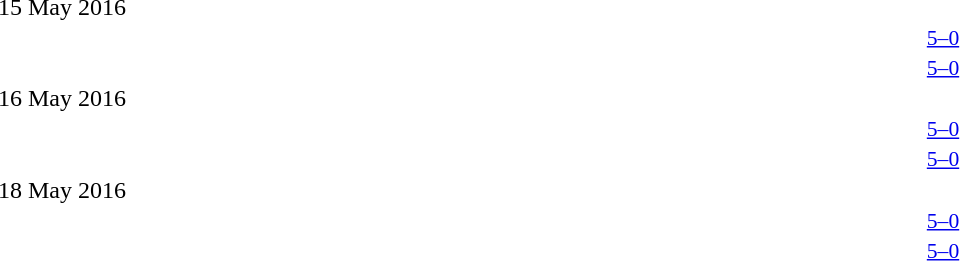<table style="width:100%;" cellspacing="1">
<tr>
<th width=25%></th>
<th width=10%></th>
<th width=25%></th>
</tr>
<tr>
<td colspan=3>15 May 2016</td>
</tr>
<tr style=font-size:90%>
<td align=right></td>
<td align=center><a href='#'>5–0</a></td>
<td></td>
</tr>
<tr style=font-size:90%>
<td align=right></td>
<td align=center><a href='#'>5–0</a></td>
<td></td>
</tr>
<tr>
<td colspan=3>16 May 2016</td>
</tr>
<tr style=font-size:90%>
<td align=right></td>
<td align=center><a href='#'>5–0</a></td>
<td></td>
</tr>
<tr style=font-size:90%>
<td align=right></td>
<td align=center><a href='#'>5–0</a></td>
<td></td>
</tr>
<tr>
<td colspan=3>18 May 2016</td>
</tr>
<tr style=font-size:90%>
<td align=right></td>
<td align=center><a href='#'>5–0</a></td>
<td></td>
</tr>
<tr style=font-size:90%>
<td align=right></td>
<td align=center><a href='#'>5–0</a></td>
<td></td>
</tr>
</table>
